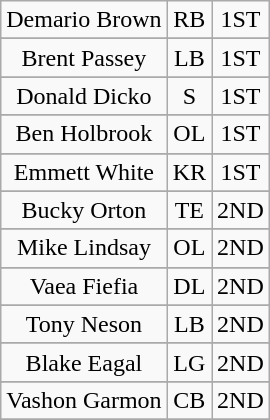<table class="wikitable">
<tr align="center">
<td>Demario Brown</td>
<td>RB</td>
<td>1ST</td>
</tr>
<tr>
</tr>
<tr align="center">
<td>Brent Passey</td>
<td>LB</td>
<td>1ST</td>
</tr>
<tr>
</tr>
<tr align="center">
<td>Donald Dicko</td>
<td>S</td>
<td>1ST</td>
</tr>
<tr>
</tr>
<tr align="center">
<td>Ben Holbrook</td>
<td>OL</td>
<td>1ST</td>
</tr>
<tr>
</tr>
<tr align="center">
<td>Emmett White</td>
<td>KR</td>
<td>1ST</td>
</tr>
<tr>
</tr>
<tr align="center">
<td>Bucky Orton</td>
<td>TE</td>
<td>2ND</td>
</tr>
<tr>
</tr>
<tr align="center">
<td>Mike Lindsay</td>
<td>OL</td>
<td>2ND</td>
</tr>
<tr>
</tr>
<tr align="center">
<td>Vaea Fiefia</td>
<td>DL</td>
<td>2ND</td>
</tr>
<tr>
</tr>
<tr align="center">
<td>Tony Neson</td>
<td>LB</td>
<td>2ND</td>
</tr>
<tr>
</tr>
<tr align="center">
<td>Blake Eagal</td>
<td>LG</td>
<td>2ND</td>
</tr>
<tr>
</tr>
<tr align="center">
<td>Vashon Garmon</td>
<td>CB</td>
<td>2ND</td>
</tr>
<tr>
</tr>
</table>
